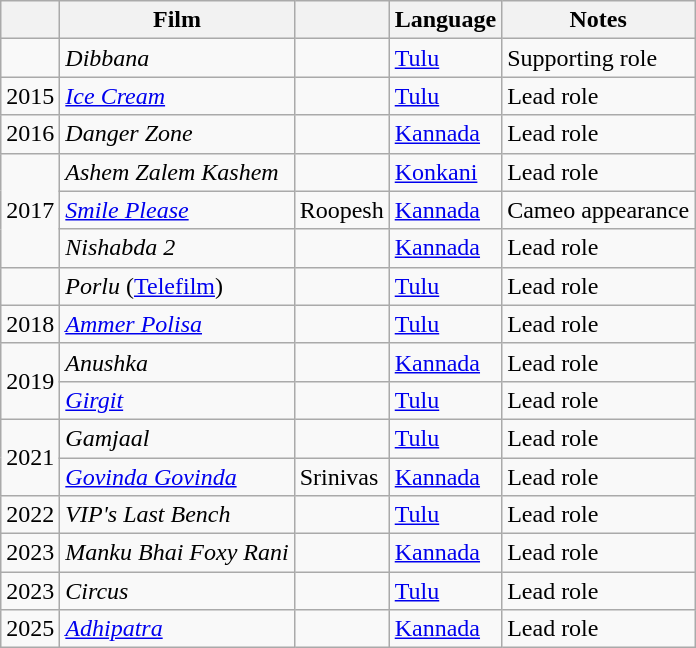<table class="wikitable sortable">
<tr>
<th></th>
<th>Film</th>
<th></th>
<th>Language</th>
<th>Notes</th>
</tr>
<tr>
<td></td>
<td><em>Dibbana</em></td>
<td></td>
<td><a href='#'>Tulu</a></td>
<td>Supporting role</td>
</tr>
<tr>
<td>2015</td>
<td><em><a href='#'>Ice Cream</a></em></td>
<td></td>
<td><a href='#'>Tulu</a></td>
<td>Lead role</td>
</tr>
<tr>
<td>2016</td>
<td><em>Danger Zone</em></td>
<td></td>
<td><a href='#'>Kannada</a></td>
<td>Lead role</td>
</tr>
<tr>
<td rowspan="3">2017</td>
<td><em>Ashem Zalem Kashem </em></td>
<td></td>
<td><a href='#'>Konkani</a></td>
<td>Lead role</td>
</tr>
<tr>
<td><em><a href='#'>Smile Please</a></em></td>
<td>Roopesh</td>
<td><a href='#'>Kannada</a></td>
<td>Cameo appearance</td>
</tr>
<tr>
<td><em>Nishabda 2 </em></td>
<td></td>
<td><a href='#'>Kannada</a></td>
<td>Lead role</td>
</tr>
<tr>
<td></td>
<td><em>Porlu</em> (<a href='#'>Telefilm</a>)</td>
<td></td>
<td><a href='#'>Tulu</a></td>
<td>Lead role</td>
</tr>
<tr>
<td>2018</td>
<td><em><a href='#'>Ammer Polisa</a></em></td>
<td></td>
<td><a href='#'>Tulu</a></td>
<td>Lead role</td>
</tr>
<tr>
<td rowspan="2">2019</td>
<td><em>Anushka</em></td>
<td></td>
<td><a href='#'>Kannada</a></td>
<td>Lead role</td>
</tr>
<tr>
<td><em><a href='#'>Girgit</a></em></td>
<td></td>
<td><a href='#'>Tulu</a></td>
<td>Lead role</td>
</tr>
<tr>
<td rowspan="2">2021</td>
<td><em>Gamjaal</em></td>
<td></td>
<td><a href='#'>Tulu</a></td>
<td>Lead role</td>
</tr>
<tr>
<td><a href='#'><em>Govinda Govinda</em></a></td>
<td>Srinivas</td>
<td><a href='#'>Kannada</a></td>
<td>Lead role</td>
</tr>
<tr>
<td>2022</td>
<td><em>VIP's Last Bench</em></td>
<td></td>
<td><a href='#'>Tulu</a></td>
<td>Lead role</td>
</tr>
<tr>
<td>2023</td>
<td><em>Manku Bhai Foxy Rani</em></td>
<td></td>
<td><a href='#'>Kannada</a></td>
<td>Lead role</td>
</tr>
<tr>
<td>2023</td>
<td><em>Circus</em></td>
<td></td>
<td><a href='#'>Tulu</a></td>
<td>Lead role</td>
</tr>
<tr>
<td>2025</td>
<td><em><a href='#'>Adhipatra</a></em></td>
<td></td>
<td><a href='#'>Kannada</a></td>
<td>Lead role</td>
</tr>
</table>
